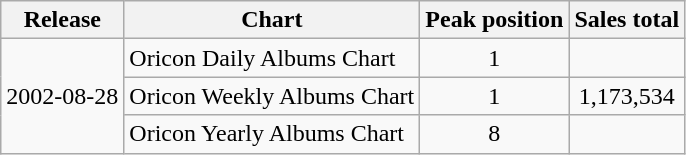<table class="wikitable">
<tr>
<th>Release</th>
<th>Chart</th>
<th>Peak position</th>
<th>Sales total</th>
</tr>
<tr>
<td rowspan="3">2002-08-28</td>
<td>Oricon Daily Albums Chart</td>
<td align="center">1</td>
<td></td>
</tr>
<tr>
<td>Oricon Weekly Albums Chart</td>
<td align="center">1</td>
<td align="center">1,173,534</td>
</tr>
<tr>
<td>Oricon Yearly Albums Chart</td>
<td align="center">8</td>
<td></td>
</tr>
</table>
